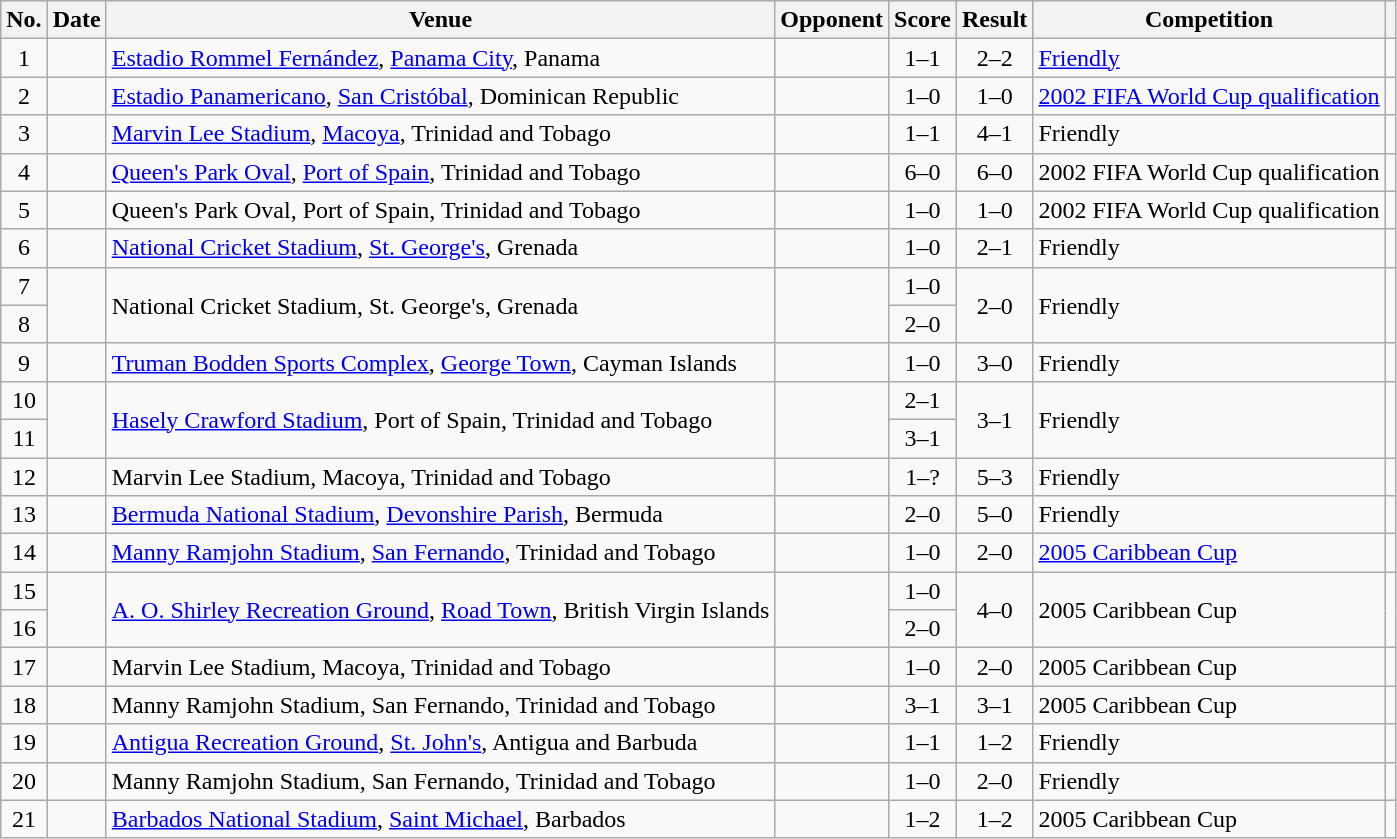<table class="wikitable sortable">
<tr>
<th scope="col">No.</th>
<th scope="col">Date</th>
<th scope="col">Venue</th>
<th scope="col">Opponent</th>
<th scope="col">Score</th>
<th scope="col">Result</th>
<th scope="col">Competition</th>
<th scope="col" class="unsortable"></th>
</tr>
<tr>
<td style="text-align:center">1</td>
<td></td>
<td><a href='#'>Estadio Rommel Fernández</a>, <a href='#'>Panama City</a>, Panama</td>
<td></td>
<td style="text-align:center">1–1</td>
<td style="text-align:center">2–2</td>
<td><a href='#'>Friendly</a></td>
<td></td>
</tr>
<tr>
<td style="text-align:center">2</td>
<td></td>
<td><a href='#'>Estadio Panamericano</a>, <a href='#'>San Cristóbal</a>, Dominican Republic</td>
<td></td>
<td style="text-align:center">1–0</td>
<td style="text-align:center">1–0</td>
<td><a href='#'>2002 FIFA World Cup qualification</a></td>
<td></td>
</tr>
<tr>
<td style="text-align:center">3</td>
<td></td>
<td><a href='#'>Marvin Lee Stadium</a>, <a href='#'>Macoya</a>, Trinidad and Tobago</td>
<td></td>
<td style="text-align:center">1–1</td>
<td style="text-align:center">4–1</td>
<td>Friendly</td>
<td></td>
</tr>
<tr>
<td style="text-align:center">4</td>
<td></td>
<td><a href='#'>Queen's Park Oval</a>, <a href='#'>Port of Spain</a>, Trinidad and Tobago</td>
<td></td>
<td style="text-align:center">6–0</td>
<td style="text-align:center">6–0</td>
<td>2002 FIFA World Cup qualification</td>
<td></td>
</tr>
<tr>
<td style="text-align:center">5</td>
<td></td>
<td>Queen's Park Oval, Port of Spain, Trinidad and Tobago</td>
<td></td>
<td style="text-align:center">1–0</td>
<td style="text-align:center">1–0</td>
<td>2002 FIFA World Cup qualification</td>
<td></td>
</tr>
<tr>
<td style="text-align:center">6</td>
<td></td>
<td><a href='#'>National Cricket Stadium</a>, <a href='#'>St. George's</a>, Grenada</td>
<td></td>
<td style="text-align:center">1–0</td>
<td style="text-align:center">2–1</td>
<td>Friendly</td>
<td></td>
</tr>
<tr>
<td style="text-align:center">7</td>
<td rowspan="2"></td>
<td rowspan="2">National Cricket Stadium, St. George's, Grenada</td>
<td rowspan="2"></td>
<td style="text-align:center">1–0</td>
<td rowspan="2" style="text-align:center">2–0</td>
<td rowspan="2">Friendly</td>
<td rowspan="2"></td>
</tr>
<tr>
<td style="text-align:center">8</td>
<td style="text-align:center">2–0</td>
</tr>
<tr>
<td style="text-align:center">9</td>
<td></td>
<td><a href='#'>Truman Bodden Sports Complex</a>, <a href='#'>George Town</a>, Cayman Islands</td>
<td></td>
<td style="text-align:center">1–0</td>
<td style="text-align:center">3–0</td>
<td>Friendly</td>
<td></td>
</tr>
<tr>
<td style="text-align:center">10</td>
<td rowspan="2"></td>
<td rowspan="2"><a href='#'>Hasely Crawford Stadium</a>, Port of Spain, Trinidad and Tobago</td>
<td rowspan="2"></td>
<td style="text-align:center">2–1</td>
<td rowspan="2" style="text-align:center">3–1</td>
<td rowspan="2">Friendly</td>
<td rowspan="2"></td>
</tr>
<tr>
<td style="text-align:center">11</td>
<td style="text-align:center">3–1</td>
</tr>
<tr>
<td style="text-align:center">12</td>
<td></td>
<td>Marvin Lee Stadium, Macoya, Trinidad and Tobago</td>
<td></td>
<td style="text-align:center">1–?</td>
<td style="text-align:center">5–3</td>
<td>Friendly</td>
<td></td>
</tr>
<tr>
<td style="text-align:center">13</td>
<td></td>
<td><a href='#'>Bermuda National Stadium</a>, <a href='#'>Devonshire Parish</a>, Bermuda</td>
<td></td>
<td style="text-align:center">2–0</td>
<td style="text-align:center">5–0</td>
<td>Friendly</td>
<td></td>
</tr>
<tr>
<td style="text-align:center">14</td>
<td></td>
<td><a href='#'>Manny Ramjohn Stadium</a>, <a href='#'>San Fernando</a>, Trinidad and Tobago</td>
<td></td>
<td style="text-align:center">1–0</td>
<td style="text-align:center">2–0</td>
<td><a href='#'>2005 Caribbean Cup</a></td>
<td></td>
</tr>
<tr>
<td style="text-align:center">15</td>
<td rowspan="2"></td>
<td rowspan="2"><a href='#'>A. O. Shirley Recreation Ground</a>, <a href='#'>Road Town</a>, British Virgin Islands</td>
<td rowspan="2"></td>
<td style="text-align:center">1–0</td>
<td rowspan="2" style="text-align:center">4–0</td>
<td rowspan="2">2005 Caribbean Cup</td>
<td rowspan="2"></td>
</tr>
<tr>
<td style="text-align:center">16</td>
<td style="text-align:center">2–0</td>
</tr>
<tr>
<td style="text-align:center">17</td>
<td></td>
<td>Marvin Lee Stadium, Macoya, Trinidad and Tobago</td>
<td></td>
<td style="text-align:center">1–0</td>
<td style="text-align:center">2–0</td>
<td>2005 Caribbean Cup</td>
<td></td>
</tr>
<tr>
<td style="text-align:center">18</td>
<td></td>
<td>Manny Ramjohn Stadium, San Fernando, Trinidad and Tobago</td>
<td></td>
<td style="text-align:center">3–1</td>
<td style="text-align:center">3–1</td>
<td>2005 Caribbean Cup</td>
<td></td>
</tr>
<tr>
<td style="text-align:center">19</td>
<td></td>
<td><a href='#'>Antigua Recreation Ground</a>, <a href='#'>St. John's</a>, Antigua and Barbuda</td>
<td></td>
<td style="text-align:center">1–1</td>
<td style="text-align:center">1–2</td>
<td>Friendly</td>
<td></td>
</tr>
<tr>
<td style="text-align:center">20</td>
<td></td>
<td>Manny Ramjohn Stadium, San Fernando, Trinidad and Tobago</td>
<td></td>
<td style="text-align:center">1–0</td>
<td style="text-align:center">2–0</td>
<td>Friendly</td>
<td></td>
</tr>
<tr>
<td style="text-align:center">21</td>
<td></td>
<td><a href='#'>Barbados National Stadium</a>, <a href='#'>Saint Michael</a>, Barbados</td>
<td></td>
<td style="text-align:center">1–2</td>
<td style="text-align:center">1–2</td>
<td>2005 Caribbean Cup</td>
<td></td>
</tr>
</table>
